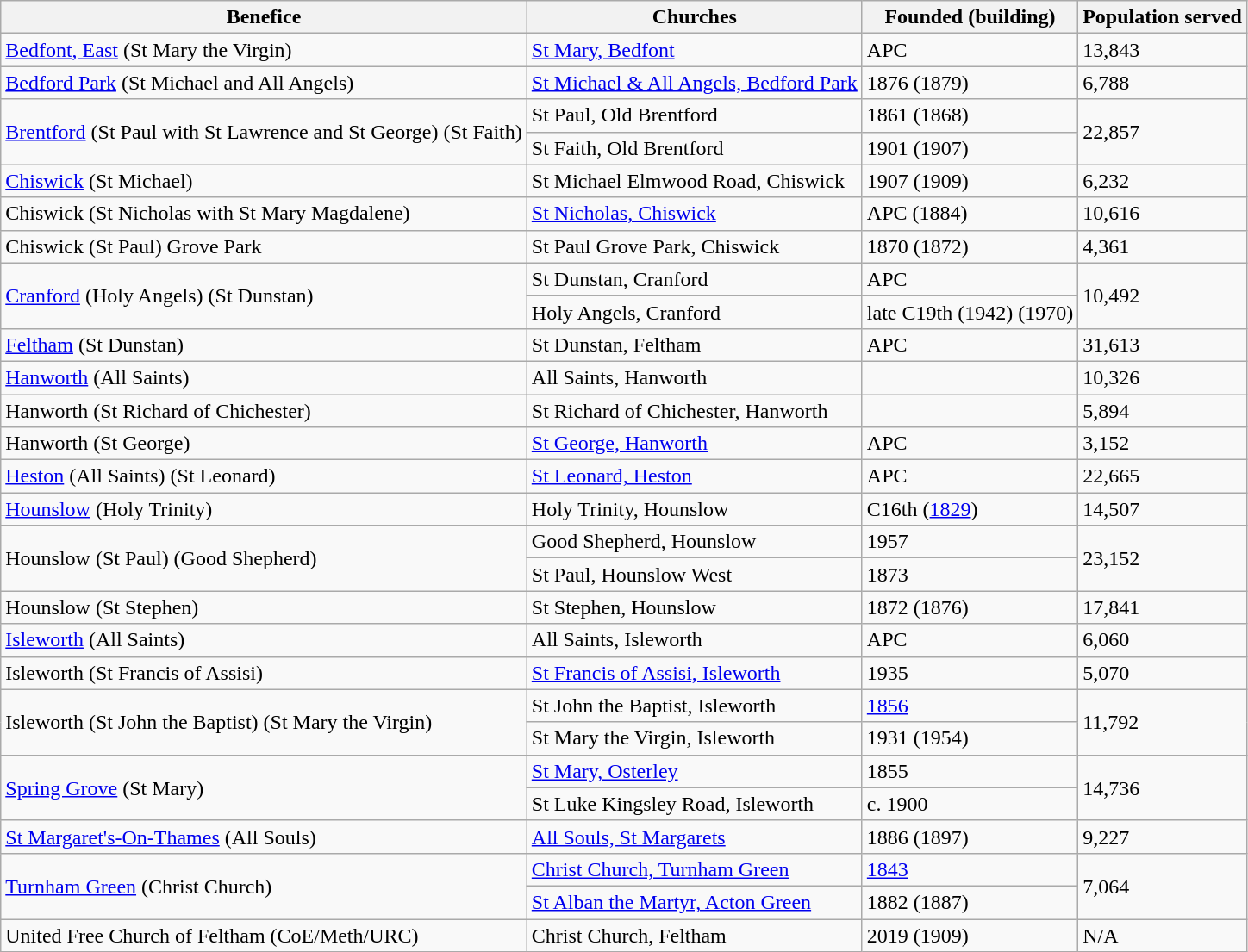<table class="wikitable">
<tr>
<th>Benefice</th>
<th>Churches</th>
<th>Founded (building)</th>
<th>Population served</th>
</tr>
<tr>
<td><a href='#'>Bedfont, East</a> (St Mary the Virgin)</td>
<td><a href='#'>St Mary, Bedfont</a></td>
<td>APC</td>
<td>13,843</td>
</tr>
<tr>
<td><a href='#'>Bedford Park</a> (St Michael and All Angels)</td>
<td><a href='#'>St Michael & All Angels, Bedford Park</a></td>
<td>1876 (1879)</td>
<td>6,788</td>
</tr>
<tr>
<td rowspan="2"><a href='#'>Brentford</a> (St Paul with St Lawrence and St George) (St Faith)</td>
<td>St Paul, Old Brentford</td>
<td>1861 (1868)</td>
<td rowspan="2">22,857</td>
</tr>
<tr>
<td>St Faith, Old Brentford</td>
<td>1901 (1907)</td>
</tr>
<tr>
<td><a href='#'>Chiswick</a> (St Michael)</td>
<td>St Michael Elmwood Road, Chiswick</td>
<td>1907 (1909)</td>
<td>6,232</td>
</tr>
<tr>
<td>Chiswick (St Nicholas with St Mary Magdalene)</td>
<td><a href='#'>St Nicholas, Chiswick</a></td>
<td>APC (1884)</td>
<td>10,616</td>
</tr>
<tr>
<td>Chiswick (St Paul) Grove Park</td>
<td>St Paul Grove Park, Chiswick</td>
<td>1870 (1872)</td>
<td>4,361</td>
</tr>
<tr>
<td rowspan="2"><a href='#'>Cranford</a> (Holy Angels) (St Dunstan)</td>
<td>St Dunstan, Cranford</td>
<td>APC</td>
<td rowspan="2">10,492</td>
</tr>
<tr>
<td>Holy Angels, Cranford</td>
<td>late C19th (1942) (1970)</td>
</tr>
<tr>
<td><a href='#'>Feltham</a> (St Dunstan)</td>
<td>St Dunstan, Feltham</td>
<td>APC</td>
<td>31,613</td>
</tr>
<tr>
<td><a href='#'>Hanworth</a> (All Saints)</td>
<td>All Saints, Hanworth</td>
<td></td>
<td>10,326</td>
</tr>
<tr>
<td>Hanworth (St Richard of Chichester)</td>
<td>St Richard of Chichester, Hanworth</td>
<td></td>
<td>5,894</td>
</tr>
<tr>
<td>Hanworth (St George)</td>
<td><a href='#'>St George, Hanworth</a></td>
<td>APC</td>
<td>3,152</td>
</tr>
<tr>
<td><a href='#'>Heston</a> (All Saints) (St Leonard)</td>
<td><a href='#'>St Leonard, Heston</a></td>
<td>APC</td>
<td>22,665</td>
</tr>
<tr>
<td><a href='#'>Hounslow</a> (Holy Trinity)</td>
<td>Holy Trinity, Hounslow</td>
<td>C16th (<a href='#'>1829</a>)</td>
<td>14,507</td>
</tr>
<tr>
<td rowspan="2">Hounslow (St Paul) (Good Shepherd)</td>
<td>Good Shepherd, Hounslow</td>
<td>1957</td>
<td rowspan="2">23,152</td>
</tr>
<tr>
<td>St Paul, Hounslow West</td>
<td>1873</td>
</tr>
<tr>
<td>Hounslow (St Stephen)</td>
<td>St Stephen, Hounslow</td>
<td>1872 (1876)</td>
<td>17,841</td>
</tr>
<tr>
<td><a href='#'>Isleworth</a> (All Saints)</td>
<td>All Saints, Isleworth</td>
<td>APC</td>
<td>6,060</td>
</tr>
<tr>
<td>Isleworth (St Francis of Assisi)</td>
<td><a href='#'>St Francis of Assisi, Isleworth</a></td>
<td>1935</td>
<td>5,070</td>
</tr>
<tr>
<td rowspan="2">Isleworth (St John the Baptist) (St Mary the Virgin)</td>
<td>St John the Baptist, Isleworth</td>
<td><a href='#'>1856</a></td>
<td rowspan="2">11,792</td>
</tr>
<tr>
<td>St Mary the Virgin, Isleworth</td>
<td>1931 (1954)</td>
</tr>
<tr>
<td rowspan="2"><a href='#'>Spring Grove</a> (St Mary)</td>
<td><a href='#'>St Mary, Osterley</a></td>
<td>1855</td>
<td rowspan="2">14,736</td>
</tr>
<tr>
<td>St Luke Kingsley Road, Isleworth</td>
<td>c. 1900</td>
</tr>
<tr>
<td><a href='#'>St Margaret's-On-Thames</a> (All Souls)</td>
<td><a href='#'>All Souls, St Margarets</a></td>
<td>1886 (1897)</td>
<td>9,227</td>
</tr>
<tr>
<td rowspan="2"><a href='#'>Turnham Green</a> (Christ Church)</td>
<td><a href='#'>Christ Church, Turnham Green</a></td>
<td><a href='#'>1843</a></td>
<td rowspan="2">7,064</td>
</tr>
<tr>
<td><a href='#'>St Alban the Martyr, Acton Green</a></td>
<td>1882 (1887)</td>
</tr>
<tr>
<td>United Free Church of Feltham (CoE/Meth/URC)</td>
<td>Christ Church, Feltham</td>
<td>2019 (1909)</td>
<td>N/A</td>
</tr>
</table>
